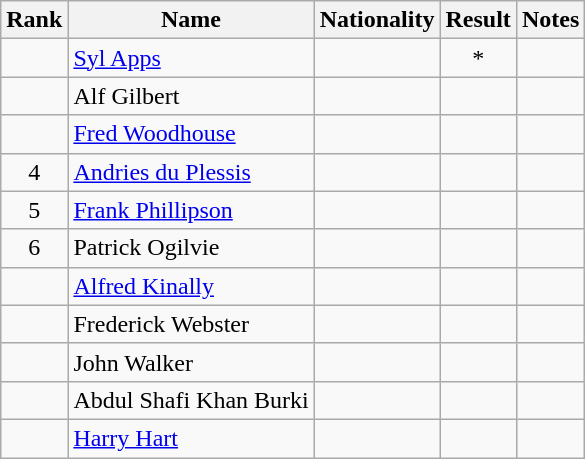<table class="wikitable sortable" style=" text-align:center">
<tr>
<th>Rank</th>
<th>Name</th>
<th>Nationality</th>
<th>Result</th>
<th>Notes</th>
</tr>
<tr>
<td></td>
<td align=left><a href='#'>Syl Apps</a></td>
<td align=left></td>
<td>*</td>
<td></td>
</tr>
<tr>
<td></td>
<td align=left>Alf Gilbert</td>
<td align=left></td>
<td></td>
<td></td>
</tr>
<tr>
<td></td>
<td align=left><a href='#'>Fred Woodhouse</a></td>
<td align=left></td>
<td></td>
<td></td>
</tr>
<tr>
<td>4</td>
<td align=left><a href='#'>Andries du Plessis</a></td>
<td align=left></td>
<td></td>
<td></td>
</tr>
<tr>
<td>5</td>
<td align=left><a href='#'>Frank Phillipson</a></td>
<td align=left></td>
<td></td>
<td></td>
</tr>
<tr>
<td>6</td>
<td align=left>Patrick Ogilvie</td>
<td align=left></td>
<td></td>
<td></td>
</tr>
<tr>
<td></td>
<td align=left><a href='#'>Alfred Kinally</a></td>
<td align=left></td>
<td></td>
<td></td>
</tr>
<tr>
<td></td>
<td align=left>Frederick Webster</td>
<td align=left></td>
<td></td>
<td></td>
</tr>
<tr>
<td></td>
<td align=left>John Walker</td>
<td align=left></td>
<td></td>
<td></td>
</tr>
<tr>
<td></td>
<td align=left>Abdul Shafi Khan Burki</td>
<td align=left></td>
<td></td>
<td></td>
</tr>
<tr>
<td></td>
<td align=left><a href='#'>Harry Hart</a></td>
<td align=left></td>
<td></td>
<td></td>
</tr>
</table>
